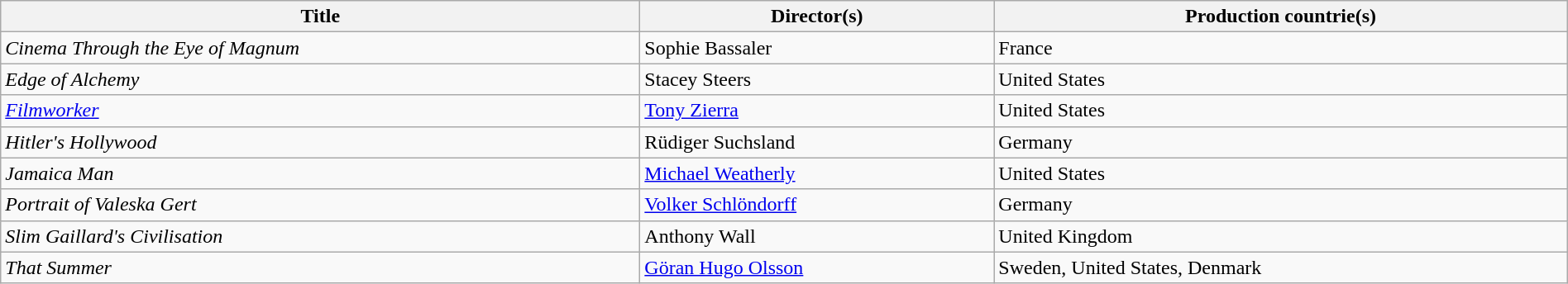<table class="sortable wikitable" style="width:100%; margin-bottom:4px" cellpadding="5">
<tr>
<th scope="col">Title</th>
<th scope="col">Director(s)</th>
<th scope="col">Production countrie(s)</th>
</tr>
<tr>
<td><em>Cinema Through the Eye of Magnum</em></td>
<td>Sophie Bassaler</td>
<td>France</td>
</tr>
<tr>
<td><em>Edge of Alchemy</em></td>
<td>Stacey Steers</td>
<td>United States</td>
</tr>
<tr>
<td><em><a href='#'>Filmworker</a></em></td>
<td><a href='#'>Tony Zierra</a></td>
<td>United States</td>
</tr>
<tr>
<td><em>Hitler's Hollywood</em></td>
<td>Rüdiger Suchsland</td>
<td>Germany</td>
</tr>
<tr>
<td><em>Jamaica Man</em></td>
<td><a href='#'>Michael Weatherly</a></td>
<td>United States</td>
</tr>
<tr>
<td><em>Portrait of Valeska Gert</em></td>
<td><a href='#'>Volker Schlöndorff</a></td>
<td>Germany</td>
</tr>
<tr>
<td><em>Slim Gaillard's Civilisation</em></td>
<td>Anthony Wall</td>
<td>United Kingdom</td>
</tr>
<tr>
<td><em>That Summer</em></td>
<td><a href='#'>Göran Hugo Olsson</a></td>
<td>Sweden, United States, Denmark</td>
</tr>
</table>
